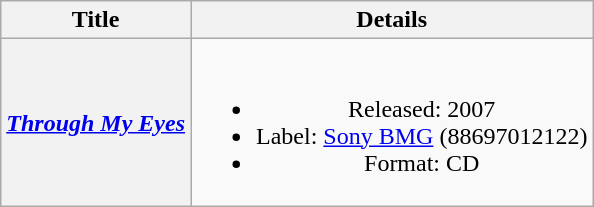<table class="wikitable plainrowheaders" style="text-align:center;" border="1">
<tr>
<th>Title</th>
<th>Details</th>
</tr>
<tr>
<th scope="row"><em><a href='#'>Through My Eyes</a></em></th>
<td><br><ul><li>Released: 2007</li><li>Label: <a href='#'>Sony BMG</a> (88697012122)</li><li>Format: CD</li></ul></td>
</tr>
</table>
